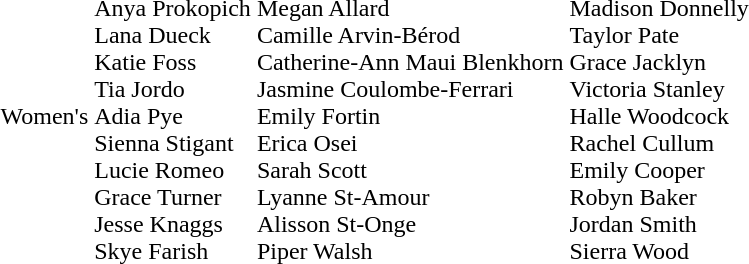<table>
<tr>
<td>Women's</td>
<td><br>Anya Prokopich<br>Lana Dueck<br>Katie Foss<br>Tia Jordo<br>Adia Pye<br>Sienna Stigant<br>Lucie Romeo<br>Grace Turner<br>Jesse Knaggs<br>Skye Farish</td>
<td><br>Megan Allard<br>Camille Arvin-Bérod<br>Catherine-Ann Maui Blenkhorn<br>Jasmine Coulombe-Ferrari<br>Emily Fortin<br>Erica Osei<br>Sarah Scott<br>Lyanne St-Amour<br>Alisson St-Onge<br>Piper Walsh</td>
<td><br>Madison Donnelly<br>Taylor Pate<br>Grace Jacklyn<br>Victoria Stanley<br>Halle Woodcock<br>Rachel Cullum<br>Emily Cooper<br>Robyn Baker<br>Jordan Smith<br>Sierra Wood</td>
</tr>
</table>
